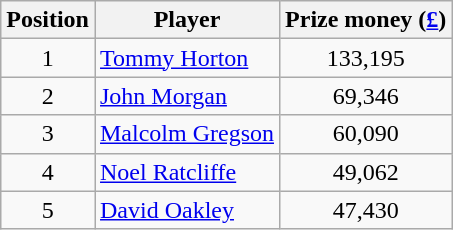<table class=wikitable>
<tr>
<th>Position</th>
<th>Player</th>
<th>Prize money (<a href='#'>£</a>)</th>
</tr>
<tr>
<td align=center>1</td>
<td> <a href='#'>Tommy Horton</a></td>
<td align=center>133,195</td>
</tr>
<tr>
<td align=center>2</td>
<td> <a href='#'>John Morgan</a></td>
<td align=center>69,346</td>
</tr>
<tr>
<td align=center>3</td>
<td> <a href='#'>Malcolm Gregson</a></td>
<td align=center>60,090</td>
</tr>
<tr>
<td align=center>4</td>
<td> <a href='#'>Noel Ratcliffe</a></td>
<td align=center>49,062</td>
</tr>
<tr>
<td align=center>5</td>
<td> <a href='#'>David Oakley</a></td>
<td align=center>47,430</td>
</tr>
</table>
